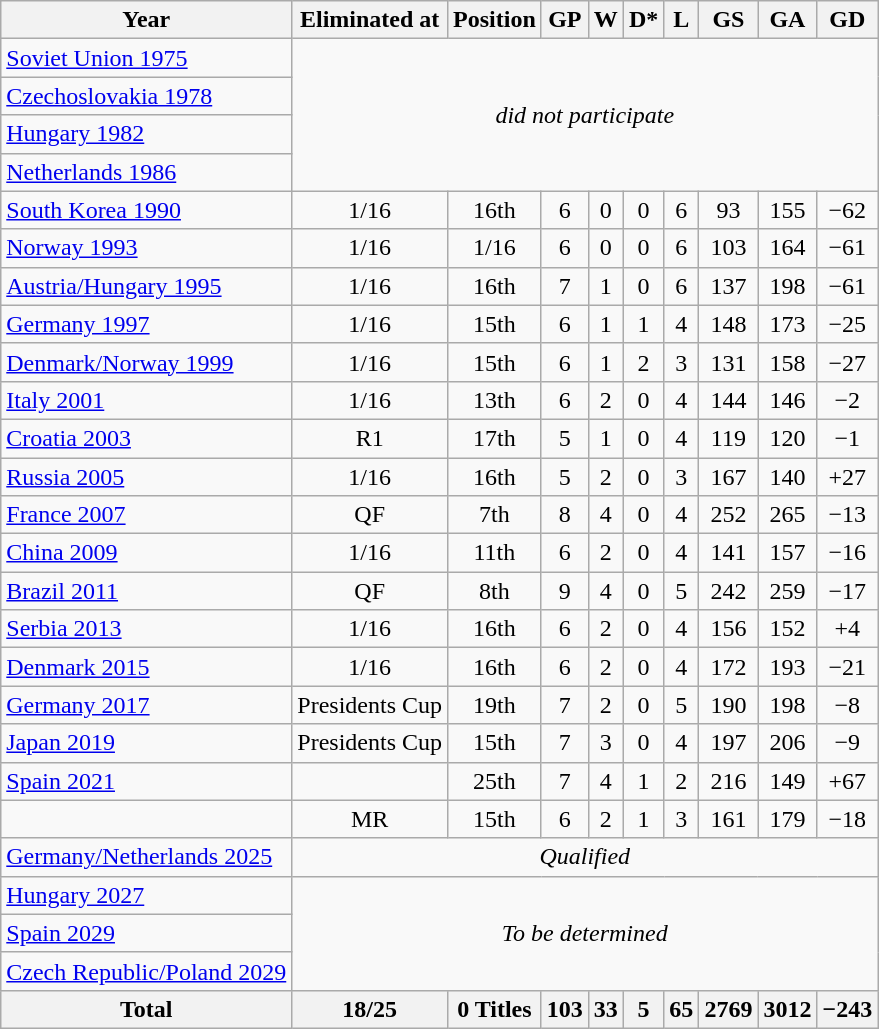<table class="wikitable" style="text-align: center;">
<tr>
<th>Year</th>
<th>Eliminated at</th>
<th>Position</th>
<th>GP</th>
<th>W</th>
<th>D*</th>
<th>L</th>
<th>GS</th>
<th>GA</th>
<th>GD</th>
</tr>
<tr>
<td align=left><a href='#'>Soviet Union 1975</a></td>
<td rowspan="4" colspan="9"><em>did not participate</em></td>
</tr>
<tr>
<td align=left><a href='#'>Czechoslovakia 1978</a></td>
</tr>
<tr>
<td align=left><a href='#'>Hungary 1982</a></td>
</tr>
<tr>
<td align=left><a href='#'>Netherlands 1986</a></td>
</tr>
<tr>
<td align=left><a href='#'>South Korea 1990</a></td>
<td>1/16</td>
<td>16th</td>
<td>6</td>
<td>0</td>
<td>0</td>
<td>6</td>
<td>93</td>
<td>155</td>
<td>−62</td>
</tr>
<tr>
<td align=left><a href='#'>Norway 1993</a></td>
<td>1/16</td>
<td>1/16</td>
<td>6</td>
<td>0</td>
<td>0</td>
<td>6</td>
<td>103</td>
<td>164</td>
<td>−61</td>
</tr>
<tr>
<td align=left><a href='#'>Austria/Hungary 1995</a></td>
<td>1/16</td>
<td>16th</td>
<td>7</td>
<td>1</td>
<td>0</td>
<td>6</td>
<td>137</td>
<td>198</td>
<td>−61</td>
</tr>
<tr>
<td align=left><a href='#'>Germany 1997</a></td>
<td>1/16</td>
<td>15th</td>
<td>6</td>
<td>1</td>
<td>1</td>
<td>4</td>
<td>148</td>
<td>173</td>
<td>−25</td>
</tr>
<tr>
<td align=left><a href='#'>Denmark/Norway 1999</a></td>
<td>1/16</td>
<td>15th</td>
<td>6</td>
<td>1</td>
<td>2</td>
<td>3</td>
<td>131</td>
<td>158</td>
<td>−27</td>
</tr>
<tr>
<td align=left><a href='#'>Italy 2001</a></td>
<td>1/16</td>
<td>13th</td>
<td>6</td>
<td>2</td>
<td>0</td>
<td>4</td>
<td>144</td>
<td>146</td>
<td>−2</td>
</tr>
<tr>
<td align=left><a href='#'>Croatia 2003</a></td>
<td>R1</td>
<td>17th</td>
<td>5</td>
<td>1</td>
<td>0</td>
<td>4</td>
<td>119</td>
<td>120</td>
<td>−1</td>
</tr>
<tr>
<td align=left><a href='#'>Russia 2005</a></td>
<td>1/16</td>
<td>16th</td>
<td>5</td>
<td>2</td>
<td>0</td>
<td>3</td>
<td>167</td>
<td>140</td>
<td>+27</td>
</tr>
<tr>
<td align=left><a href='#'>France 2007</a></td>
<td>QF</td>
<td>7th</td>
<td>8</td>
<td>4</td>
<td>0</td>
<td>4</td>
<td>252</td>
<td>265</td>
<td>−13</td>
</tr>
<tr>
<td align=left><a href='#'>China 2009</a></td>
<td>1/16</td>
<td>11th</td>
<td>6</td>
<td>2</td>
<td>0</td>
<td>4</td>
<td>141</td>
<td>157</td>
<td>−16</td>
</tr>
<tr>
<td align=left><a href='#'>Brazil 2011</a></td>
<td>QF</td>
<td>8th</td>
<td>9</td>
<td>4</td>
<td>0</td>
<td>5</td>
<td>242</td>
<td>259</td>
<td>−17</td>
</tr>
<tr>
<td align=left><a href='#'>Serbia 2013</a></td>
<td>1/16</td>
<td>16th</td>
<td>6</td>
<td>2</td>
<td>0</td>
<td>4</td>
<td>156</td>
<td>152</td>
<td>+4</td>
</tr>
<tr>
<td align=left><a href='#'>Denmark 2015</a></td>
<td>1/16</td>
<td>16th</td>
<td>6</td>
<td>2</td>
<td>0</td>
<td>4</td>
<td>172</td>
<td>193</td>
<td>−21</td>
</tr>
<tr>
<td align=left><a href='#'>Germany 2017</a></td>
<td>Presidents Cup</td>
<td>19th</td>
<td>7</td>
<td>2</td>
<td>0</td>
<td>5</td>
<td>190</td>
<td>198</td>
<td>−8</td>
</tr>
<tr>
<td align=left><a href='#'>Japan 2019</a></td>
<td>Presidents Cup</td>
<td>15th</td>
<td>7</td>
<td>3</td>
<td>0</td>
<td>4</td>
<td>197</td>
<td>206</td>
<td>−9</td>
</tr>
<tr>
<td align=left><a href='#'>Spain 2021</a></td>
<td></td>
<td>25th</td>
<td>7</td>
<td>4</td>
<td>1</td>
<td>2</td>
<td>216</td>
<td>149</td>
<td>+67</td>
</tr>
<tr>
<td align=left></td>
<td>MR</td>
<td>15th</td>
<td>6</td>
<td>2</td>
<td>1</td>
<td>3</td>
<td>161</td>
<td>179</td>
<td>−18</td>
</tr>
<tr>
<td align=left><a href='#'>Germany/Netherlands 2025</a></td>
<td colspan="9"><em>Qualified</em></td>
</tr>
<tr>
<td align=left><a href='#'>Hungary 2027</a></td>
<td rowspan=3 colspan="9"><em>To be determined</em></td>
</tr>
<tr>
<td align=left><a href='#'>Spain 2029</a></td>
</tr>
<tr>
<td align=left><a href='#'>Czech Republic/Poland 2029</a></td>
</tr>
<tr>
<th>Total</th>
<th>18/25</th>
<th>0 Titles</th>
<th>103</th>
<th>33</th>
<th>5</th>
<th>65</th>
<th>2769</th>
<th>3012</th>
<th>−243</th>
</tr>
</table>
